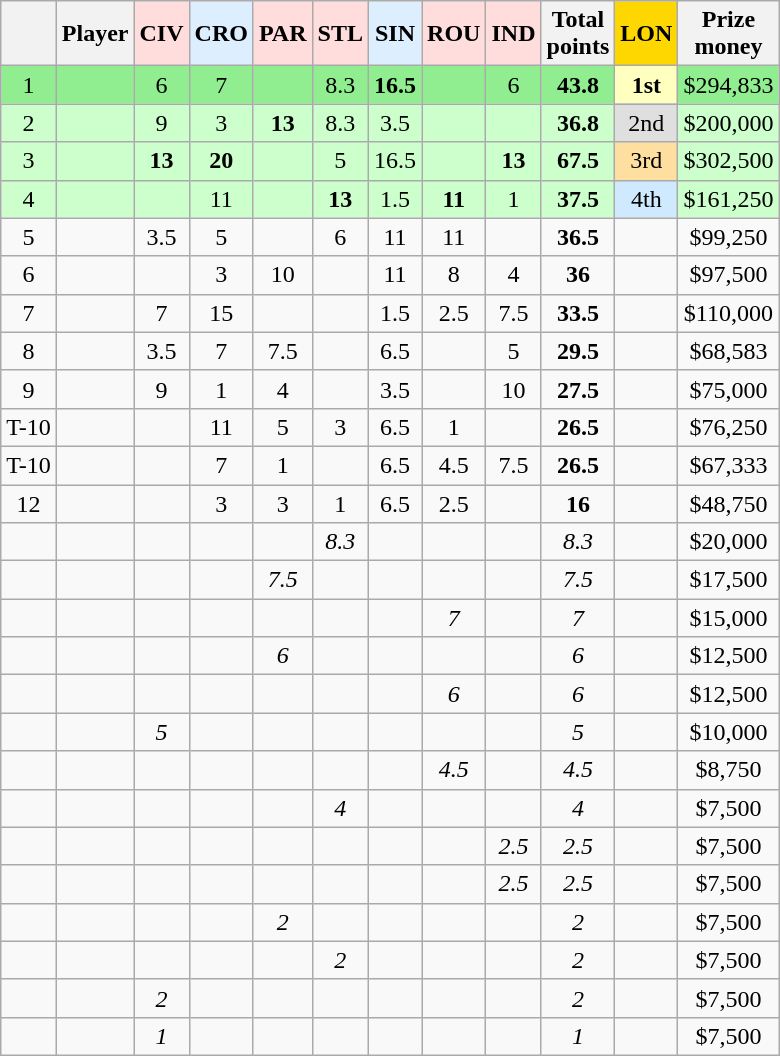<table class="wikitable sortable" style="text-align:center;">
<tr>
<th></th>
<th>Player</th>
<th style="background-color:#ffdddd">CIV</th>
<th style="background-color:#ddeeff">CRO</th>
<th style="background-color:#ffdddd">PAR</th>
<th style="background-color:#ffdddd">STL</th>
<th style="background-color:#ddeeff">SIN</th>
<th style="background-color:#ffdddd">ROU</th>
<th style="background-color:#ffdddd">IND</th>
<th>Total<br>points</th>
<th style="background-color:gold">LON</th>
<th>Prize<br>money</th>
</tr>
<tr style="background-color:lightgreen"|>
<td>1</td>
<td align=left><strong></strong></td>
<td>6</td>
<td>7</td>
<td></td>
<td>8.3</td>
<td><strong>16.5</strong></td>
<td></td>
<td>6</td>
<td><strong>43.8</strong></td>
<td style="background-color:#ffffbf"><strong>1st</strong></td>
<td>$294,833</td>
</tr>
<tr style="background-color:#ccffcc"|>
<td>2</td>
<td align=left></td>
<td>9</td>
<td>3</td>
<td><strong>13</strong></td>
<td>8.3</td>
<td>3.5</td>
<td></td>
<td></td>
<td><strong>36.8</strong></td>
<td style="background-color:#dfdfdf">2nd</td>
<td>$200,000</td>
</tr>
<tr style="background-color:#ccffcc"|>
<td>3</td>
<td align=left></td>
<td><strong>13</strong></td>
<td><strong>20</strong></td>
<td></td>
<td>5</td>
<td>16.5</td>
<td></td>
<td><strong>13</strong></td>
<td><strong>67.5</strong></td>
<td style="background-color:#ffdf9f">3rd</td>
<td>$302,500</td>
</tr>
<tr style="background-color:#ccffcc"|>
<td>4</td>
<td align=left></td>
<td></td>
<td>11</td>
<td></td>
<td><strong>13</strong></td>
<td>1.5</td>
<td><strong>11</strong></td>
<td>1</td>
<td><strong>37.5</strong></td>
<td style="background-color:#cfeaff">4th</td>
<td>$161,250</td>
</tr>
<tr>
<td>5</td>
<td align=left></td>
<td>3.5</td>
<td>5</td>
<td></td>
<td>6</td>
<td>11</td>
<td>11</td>
<td></td>
<td><strong>36.5</strong></td>
<td></td>
<td>$99,250</td>
</tr>
<tr>
<td>6</td>
<td align=left></td>
<td></td>
<td>3</td>
<td>10</td>
<td></td>
<td>11</td>
<td>8</td>
<td>4</td>
<td><strong>36</strong></td>
<td></td>
<td>$97,500</td>
</tr>
<tr>
<td>7</td>
<td align=left></td>
<td>7</td>
<td>15</td>
<td></td>
<td></td>
<td>1.5</td>
<td>2.5</td>
<td>7.5</td>
<td><strong>33.5</strong></td>
<td></td>
<td>$110,000</td>
</tr>
<tr>
<td>8</td>
<td align=left></td>
<td>3.5</td>
<td>7</td>
<td>7.5</td>
<td></td>
<td>6.5</td>
<td></td>
<td>5</td>
<td><strong>29.5</strong></td>
<td></td>
<td>$68,583</td>
</tr>
<tr>
<td>9</td>
<td align=left></td>
<td>9</td>
<td>1</td>
<td>4</td>
<td></td>
<td>3.5</td>
<td></td>
<td>10</td>
<td><strong>27.5</strong></td>
<td></td>
<td>$75,000</td>
</tr>
<tr>
<td>T-10</td>
<td align=left></td>
<td></td>
<td>11</td>
<td>5</td>
<td>3</td>
<td>6.5</td>
<td>1</td>
<td></td>
<td><strong>26.5</strong></td>
<td></td>
<td>$76,250</td>
</tr>
<tr>
<td>T-10</td>
<td align=left></td>
<td></td>
<td>7</td>
<td>1</td>
<td></td>
<td>6.5</td>
<td>4.5</td>
<td>7.5</td>
<td><strong>26.5</strong></td>
<td></td>
<td>$67,333</td>
</tr>
<tr>
<td>12</td>
<td align=left></td>
<td></td>
<td>3</td>
<td>3</td>
<td>1</td>
<td>6.5</td>
<td>2.5</td>
<td></td>
<td><strong>16</strong></td>
<td></td>
<td>$48,750</td>
</tr>
<tr>
<td></td>
<td align=left><em></em></td>
<td></td>
<td></td>
<td></td>
<td><em>8.3</em></td>
<td></td>
<td></td>
<td></td>
<td><em>8.3</em></td>
<td></td>
<td>$20,000</td>
</tr>
<tr>
<td></td>
<td align=left><em></em></td>
<td></td>
<td></td>
<td><em>7.5</em></td>
<td></td>
<td></td>
<td></td>
<td></td>
<td><em>7.5</em></td>
<td></td>
<td>$17,500</td>
</tr>
<tr>
<td></td>
<td align=left><em></em></td>
<td></td>
<td></td>
<td></td>
<td></td>
<td></td>
<td><em>7</em></td>
<td></td>
<td><em>7</em></td>
<td></td>
<td>$15,000</td>
</tr>
<tr>
<td></td>
<td align=left><em></em></td>
<td></td>
<td></td>
<td><em>6</em></td>
<td></td>
<td></td>
<td></td>
<td></td>
<td><em>6</em></td>
<td></td>
<td>$12,500</td>
</tr>
<tr>
<td></td>
<td align=left><em></em></td>
<td></td>
<td></td>
<td></td>
<td></td>
<td></td>
<td><em>6</em></td>
<td></td>
<td><em>6</em></td>
<td></td>
<td>$12,500</td>
</tr>
<tr>
<td></td>
<td align=left><em></em></td>
<td><em>5</em></td>
<td></td>
<td></td>
<td></td>
<td></td>
<td></td>
<td></td>
<td><em>5</em></td>
<td></td>
<td>$10,000</td>
</tr>
<tr>
<td></td>
<td align=left><em></em></td>
<td></td>
<td></td>
<td></td>
<td></td>
<td></td>
<td><em>4.5</em></td>
<td></td>
<td><em>4.5</em></td>
<td></td>
<td>$8,750</td>
</tr>
<tr>
<td></td>
<td align=left><em></em></td>
<td></td>
<td></td>
<td></td>
<td><em>4</em></td>
<td></td>
<td></td>
<td></td>
<td><em>4</em></td>
<td></td>
<td>$7,500</td>
</tr>
<tr>
<td></td>
<td align=left><em></em></td>
<td></td>
<td></td>
<td></td>
<td></td>
<td></td>
<td></td>
<td><em>2.5</em></td>
<td><em>2.5</em></td>
<td></td>
<td>$7,500</td>
</tr>
<tr>
<td></td>
<td align=left><em></em></td>
<td></td>
<td></td>
<td></td>
<td></td>
<td></td>
<td></td>
<td><em>2.5</em></td>
<td><em>2.5</em></td>
<td></td>
<td>$7,500</td>
</tr>
<tr>
<td></td>
<td align=left><em></em></td>
<td></td>
<td></td>
<td><em>2</em></td>
<td></td>
<td></td>
<td></td>
<td></td>
<td><em>2</em></td>
<td></td>
<td>$7,500</td>
</tr>
<tr>
<td></td>
<td align=left><em></em></td>
<td></td>
<td></td>
<td></td>
<td><em>2</em></td>
<td></td>
<td></td>
<td></td>
<td><em>2</em></td>
<td></td>
<td>$7,500</td>
</tr>
<tr>
<td></td>
<td align=left><em></em></td>
<td><em>2</em></td>
<td></td>
<td></td>
<td></td>
<td></td>
<td></td>
<td></td>
<td><em>2</em></td>
<td></td>
<td>$7,500</td>
</tr>
<tr>
<td></td>
<td align=left><em></em></td>
<td><em>1</em></td>
<td></td>
<td></td>
<td></td>
<td></td>
<td></td>
<td></td>
<td><em>1</em></td>
<td></td>
<td>$7,500</td>
</tr>
</table>
